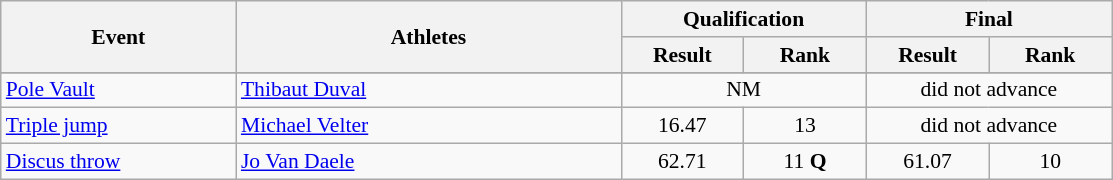<table class="wikitable" border="1" style="font-size:90%">
<tr>
<th rowspan="2" width="150">Event</th>
<th rowspan="2" width="250">Athletes</th>
<th colspan="2" width="150">Qualification</th>
<th colspan="2" width="150">Final</th>
</tr>
<tr>
<th width="75">Result</th>
<th width="75">Rank</th>
<th width="75">Result</th>
<th width="75">Rank</th>
</tr>
<tr>
</tr>
<tr>
<td><a href='#'>Pole Vault</a></td>
<td><a href='#'>Thibaut Duval</a></td>
<td align=center colspan=2>NM</td>
<td align=center colspan=2>did not advance</td>
</tr>
<tr>
<td><a href='#'>Triple jump</a></td>
<td><a href='#'>Michael Velter</a></td>
<td align=center>16.47</td>
<td align=center>13</td>
<td align=center colspan=2>did not advance</td>
</tr>
<tr>
<td><a href='#'>Discus throw</a></td>
<td><a href='#'>Jo Van Daele</a></td>
<td align=center>62.71</td>
<td align=center>11 <strong>Q</strong></td>
<td align=center>61.07</td>
<td align=center>10</td>
</tr>
</table>
